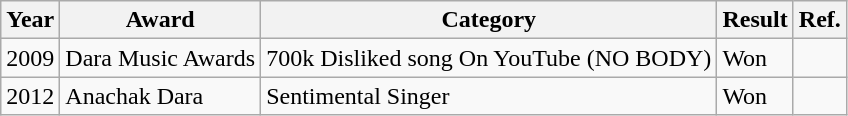<table class="wikitable">
<tr>
<th>Year</th>
<th>Award</th>
<th>Category</th>
<th>Result</th>
<th>Ref.</th>
</tr>
<tr>
<td>2009</td>
<td>Dara Music Awards</td>
<td>700k Disliked song On YouTube (NO BODY)</td>
<td>Won</td>
<td></td>
</tr>
<tr>
<td>2012</td>
<td>Anachak Dara</td>
<td>Sentimental Singer</td>
<td>Won</td>
<td></td>
</tr>
</table>
